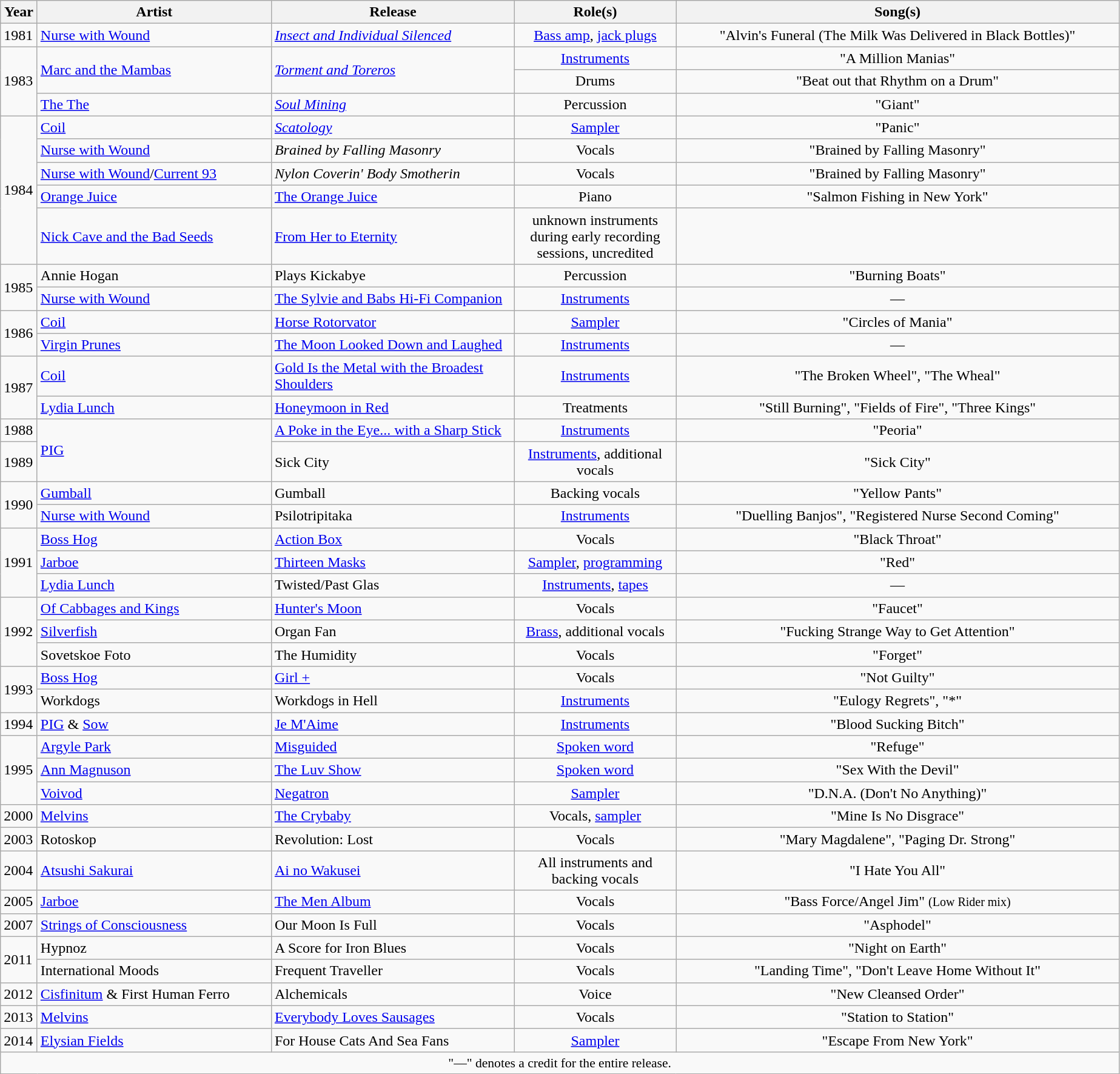<table class="wikitable sortable">
<tr>
<th width="33">Year</th>
<th width="250">Artist</th>
<th width="260">Release</th>
<th width="170">Role(s)</th>
<th width="480">Song(s)</th>
</tr>
<tr>
<td>1981</td>
<td><a href='#'>Nurse with Wound</a></td>
<td><em><a href='#'>Insect and Individual Silenced</a></em></td>
<td align="center"><a href='#'>Bass amp</a>, <a href='#'>jack plugs</a></td>
<td align="center">"Alvin's Funeral (The Milk Was Delivered in Black Bottles)"</td>
</tr>
<tr>
<td rowspan="3">1983</td>
<td rowspan="2"><a href='#'>Marc and the Mambas</a></td>
<td rowspan="2"><em><a href='#'>Torment and Toreros</a></em></td>
<td align="center"><a href='#'>Instruments</a></td>
<td align="center">"A Million Manias"</td>
</tr>
<tr>
<td align="center">Drums</td>
<td align="center">"Beat out that Rhythm on a Drum"</td>
</tr>
<tr>
<td><a href='#'>The The</a></td>
<td><em><a href='#'>Soul Mining</a></em></td>
<td align="center">Percussion</td>
<td align="center">"Giant"</td>
</tr>
<tr>
<td rowspan="5">1984</td>
<td><a href='#'>Coil</a></td>
<td><em><a href='#'>Scatology</a></em></td>
<td align="center"><a href='#'>Sampler</a></td>
<td align="center">"Panic"</td>
</tr>
<tr>
<td><a href='#'>Nurse with Wound</a></td>
<td><em>Brained by Falling Masonry</em></td>
<td align="center">Vocals</td>
<td align="center">"Brained by Falling Masonry"</td>
</tr>
<tr>
<td><a href='#'>Nurse with Wound</a>/<a href='#'>Current 93</a></td>
<td><em>Nylon Coverin' Body Smotherin<strong></td>
<td align="center">Vocals</td>
<td align="center">"Brained by Falling Masonry"</td>
</tr>
<tr>
<td><a href='#'>Orange Juice</a></td>
<td></em><a href='#'>The Orange Juice</a><em></td>
<td align="center">Piano</td>
<td align="center">"Salmon Fishing in New York"</td>
</tr>
<tr>
<td><a href='#'>Nick Cave and the Bad Seeds</a></td>
<td></em><a href='#'>From Her to Eternity</a><em></td>
<td align="center">unknown instruments during early recording sessions, uncredited</td>
<td align="center"></td>
</tr>
<tr>
<td rowspan="2">1985</td>
<td>Annie Hogan</td>
<td></em>Plays Kickabye<em></td>
<td align="center">Percussion</td>
<td align="center">"Burning Boats"</td>
</tr>
<tr>
<td><a href='#'>Nurse with Wound</a></td>
<td></em><a href='#'>The Sylvie and Babs Hi-Fi Companion</a><em></td>
<td align="center"><a href='#'>Instruments</a></td>
<td align="center">—</td>
</tr>
<tr>
<td rowspan="2">1986</td>
<td><a href='#'>Coil</a></td>
<td></em><a href='#'>Horse Rotorvator</a><em></td>
<td align="center"><a href='#'>Sampler</a></td>
<td align="center">"Circles of Mania"</td>
</tr>
<tr>
<td><a href='#'>Virgin Prunes</a></td>
<td></em><a href='#'>The Moon Looked Down and Laughed</a><em></td>
<td align="center"><a href='#'>Instruments</a></td>
<td align="center">—</td>
</tr>
<tr>
<td rowspan="2">1987</td>
<td><a href='#'>Coil</a></td>
<td></em><a href='#'>Gold Is the Metal with the Broadest Shoulders</a><em></td>
<td align="center"><a href='#'>Instruments</a></td>
<td align="center">"The Broken Wheel", "The Wheal"</td>
</tr>
<tr>
<td><a href='#'>Lydia Lunch</a></td>
<td></em><a href='#'>Honeymoon in Red</a><em></td>
<td align="center">Treatments</td>
<td align="center">"Still Burning", "Fields of Fire", "Three Kings"</td>
</tr>
<tr>
<td>1988</td>
<td rowspan="2"><a href='#'>PIG</a></td>
<td></em><a href='#'>A Poke in the Eye... with a Sharp Stick</a><em></td>
<td align="center"><a href='#'>Instruments</a></td>
<td align="center">"Peoria"</td>
</tr>
<tr>
<td>1989</td>
<td></em>Sick City<em></td>
<td align="center"><a href='#'>Instruments</a>, additional vocals</td>
<td align="center">"Sick City"</td>
</tr>
<tr>
<td rowspan="2">1990</td>
<td><a href='#'>Gumball</a></td>
<td></em>Gumball<em></td>
<td align="center">Backing vocals</td>
<td align="center">"Yellow Pants"</td>
</tr>
<tr>
<td><a href='#'>Nurse with Wound</a></td>
<td></em>Psilotripitaka<em></td>
<td align="center"><a href='#'>Instruments</a></td>
<td align="center">"Duelling Banjos", "Registered Nurse Second Coming"</td>
</tr>
<tr>
<td rowspan="3">1991</td>
<td><a href='#'>Boss Hog</a></td>
<td></em><a href='#'>Action Box</a><em></td>
<td align="center">Vocals</td>
<td align="center">"Black Throat"</td>
</tr>
<tr>
<td><a href='#'>Jarboe</a></td>
<td></em><a href='#'>Thirteen Masks</a><em></td>
<td align="center"><a href='#'>Sampler</a>, <a href='#'>programming</a></td>
<td align="center">"Red"</td>
</tr>
<tr>
<td><a href='#'>Lydia Lunch</a></td>
<td></em>Twisted/Past Glas<em></td>
<td align="center"><a href='#'>Instruments</a>, <a href='#'>tapes</a></td>
<td align="center">—</td>
</tr>
<tr>
<td rowspan="3">1992</td>
<td><a href='#'>Of Cabbages and Kings</a></td>
<td></em><a href='#'>Hunter's Moon</a><em></td>
<td align="center">Vocals</td>
<td align="center">"Faucet"</td>
</tr>
<tr>
<td><a href='#'>Silverfish</a></td>
<td></em>Organ Fan<em></td>
<td align="center"><a href='#'>Brass</a>, additional vocals</td>
<td align="center">"Fucking Strange Way to Get Attention"</td>
</tr>
<tr>
<td>Sovetskoe Foto</td>
<td></em>The Humidity<em></td>
<td align="center">Vocals</td>
<td align="center">"Forget"</td>
</tr>
<tr>
<td rowspan="2">1993</td>
<td><a href='#'>Boss Hog</a></td>
<td></em><a href='#'>Girl +</a><em></td>
<td align="center">Vocals</td>
<td align="center">"Not Guilty"</td>
</tr>
<tr>
<td>Workdogs</td>
<td></em>Workdogs in Hell<em></td>
<td align="center"><a href='#'>Instruments</a></td>
<td align="center">"Eulogy Regrets", "*"</td>
</tr>
<tr>
<td>1994</td>
<td><a href='#'>PIG</a> & <a href='#'>Sow</a></td>
<td></em><a href='#'>Je M'Aime</a><em></td>
<td align="center"><a href='#'>Instruments</a></td>
<td align="center">"Blood Sucking Bitch"</td>
</tr>
<tr>
<td rowspan="3">1995</td>
<td><a href='#'>Argyle Park</a></td>
<td></em><a href='#'>Misguided</a><em></td>
<td align="center"><a href='#'>Spoken word</a></td>
<td align="center">"Refuge"</td>
</tr>
<tr>
<td><a href='#'>Ann Magnuson</a></td>
<td></em><a href='#'>The Luv Show</a><em></td>
<td align="center"><a href='#'>Spoken word</a></td>
<td align="center">"Sex With the Devil"</td>
</tr>
<tr>
<td><a href='#'>Voivod</a></td>
<td></em><a href='#'>Negatron</a><em></td>
<td align="center"><a href='#'>Sampler</a></td>
<td align="center">"D.N.A. (Don't No Anything)"</td>
</tr>
<tr>
<td>2000</td>
<td><a href='#'>Melvins</a></td>
<td></em><a href='#'>The Crybaby</a><em></td>
<td align="center">Vocals, <a href='#'>sampler</a></td>
<td align="center">"Mine Is No Disgrace"</td>
</tr>
<tr>
<td>2003</td>
<td>Rotoskop</td>
<td></em>Revolution: Lost<em></td>
<td align="center">Vocals</td>
<td align="center">"Mary Magdalene", "Paging Dr. Strong"</td>
</tr>
<tr>
<td>2004</td>
<td><a href='#'>Atsushi Sakurai</a></td>
<td></em><a href='#'>Ai no Wakusei</a><em></td>
<td align="center">All instruments and backing vocals</td>
<td align="center">"I Hate You All"</td>
</tr>
<tr>
<td>2005</td>
<td><a href='#'>Jarboe</a></td>
<td></em><a href='#'>The Men Album</a><em></td>
<td align="center">Vocals</td>
<td align="center">"Bass Force/Angel Jim" <small>(Low Rider mix)</small></td>
</tr>
<tr>
<td>2007</td>
<td><a href='#'>Strings of Consciousness</a></td>
<td></em>Our Moon Is Full<em></td>
<td align="center">Vocals</td>
<td align="center">"Asphodel"</td>
</tr>
<tr>
<td rowspan="2">2011</td>
<td>Hypnoz</td>
<td></em>A Score for Iron Blues<em></td>
<td align="center">Vocals</td>
<td align="center">"Night on Earth"</td>
</tr>
<tr>
<td>International Moods</td>
<td></em>Frequent Traveller<em></td>
<td align="center">Vocals</td>
<td align="center">"Landing Time", "Don't Leave Home Without It"</td>
</tr>
<tr>
<td>2012</td>
<td><a href='#'>Cisfinitum</a> & First Human Ferro</td>
<td></em>Alchemicals<em></td>
<td align="center">Voice</td>
<td align="center">"New Cleansed Order"</td>
</tr>
<tr>
<td>2013</td>
<td><a href='#'>Melvins</a></td>
<td></em><a href='#'>Everybody Loves Sausages</a><em></td>
<td align="center">Vocals</td>
<td align="center">"Station to Station"</td>
</tr>
<tr>
<td>2014</td>
<td><a href='#'>Elysian Fields</a></td>
<td></em>For House Cats And Sea Fans<em></td>
<td align="center"><a href='#'>Sampler</a></td>
<td align="center">"Escape From New York"</td>
</tr>
<tr>
<td align="center" colspan="5" style="font-size:90%">"—" denotes a credit for the entire release.</td>
</tr>
</table>
